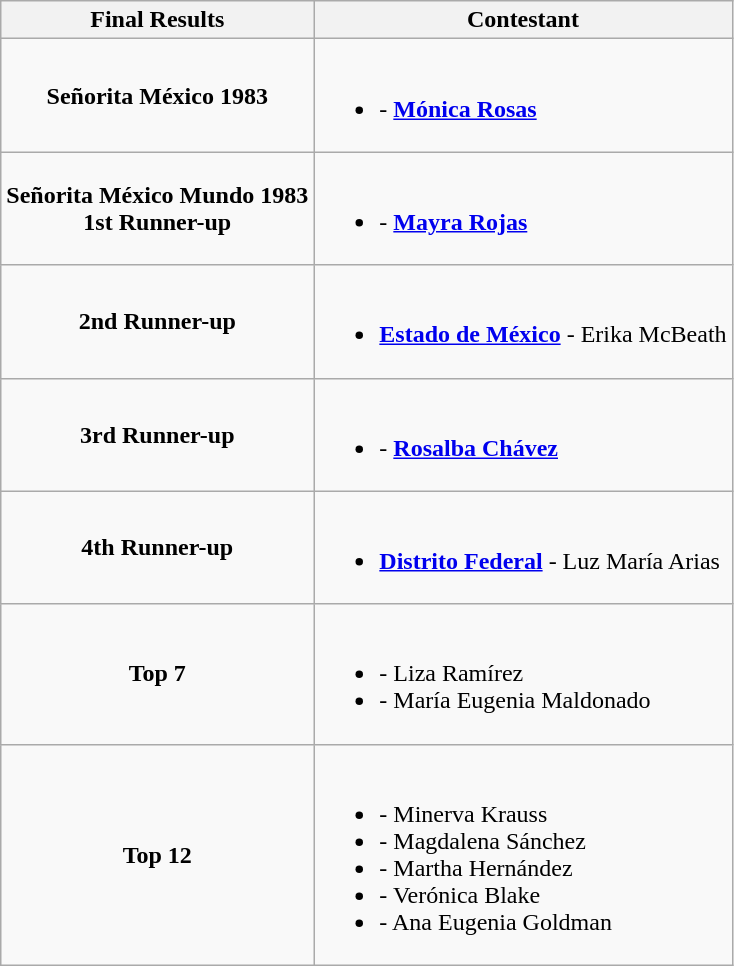<table class="wikitable">
<tr>
<th>Final Results</th>
<th>Contestant</th>
</tr>
<tr>
<td align="center"><strong>Señorita México 1983</strong></td>
<td><br><ul><li><strong></strong> - <strong><a href='#'>Mónica Rosas</a></strong></li></ul></td>
</tr>
<tr>
<td align="center"><strong>Señorita México Mundo 1983</strong><br><strong>1st Runner-up</strong></td>
<td><br><ul><li><strong></strong> - <strong><a href='#'>Mayra Rojas</a></strong></li></ul></td>
</tr>
<tr>
<td align="center"><strong> 2nd Runner-up</strong></td>
<td><br><ul><li><strong> <a href='#'>Estado de México</a></strong> - Erika McBeath</li></ul></td>
</tr>
<tr>
<td align="center"><strong>3rd Runner-up</strong></td>
<td><br><ul><li><strong></strong> - <strong><a href='#'>Rosalba Chávez</a></strong></li></ul></td>
</tr>
<tr>
<td align="center"><strong>4th Runner-up</strong></td>
<td><br><ul><li><strong> <a href='#'>Distrito Federal</a></strong> - Luz María Arias</li></ul></td>
</tr>
<tr>
<td align="center"><strong>Top 7</strong></td>
<td><br><ul><li><strong></strong> - Liza Ramírez</li><li><strong></strong> - María Eugenia Maldonado</li></ul></td>
</tr>
<tr>
<td align="center"><strong>Top 12</strong></td>
<td><br><ul><li><strong></strong> - Minerva Krauss</li><li><strong></strong> - Magdalena Sánchez</li><li><strong></strong> - Martha Hernández</li><li><strong></strong> - Verónica Blake</li><li><strong></strong> - Ana Eugenia Goldman</li></ul></td>
</tr>
</table>
